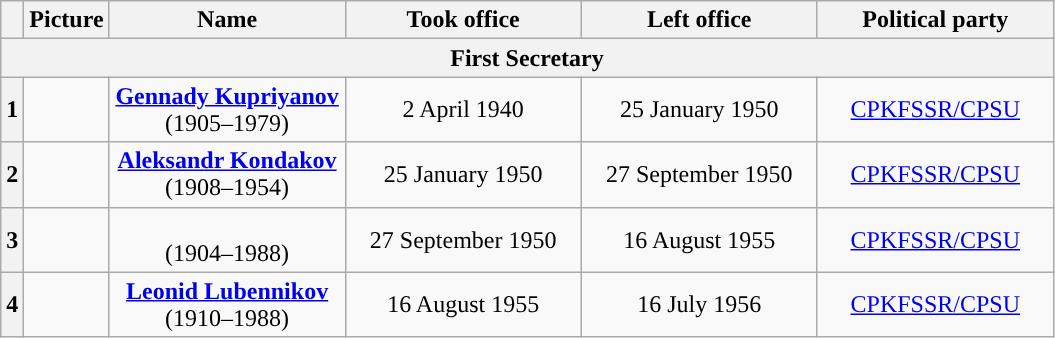<table class="wikitable" style="text-align:center">
<tr>
<th></th>
<th>Picture</th>
<th width="150">Name<br></th>
<th width="150">Took office</th>
<th width="150">Left office</th>
<th width="150">Political party</th>
</tr>
<tr>
<th colspan="6" align="center">First Secretary</th>
</tr>
<tr>
<th style="background:">1</th>
<td></td>
<td><strong><a href='#'>Gennady Kupriyanov</a></strong><br>(1905–1979)</td>
<td>2 April 1940</td>
<td>25 January 1950</td>
<td><a href='#'>CPKFSSR/CPSU</a></td>
</tr>
<tr>
<th style="background:">2</th>
<td></td>
<td><strong><a href='#'>Aleksandr Kondakov</a></strong><br>(1908–1954)</td>
<td>25 January 1950</td>
<td>27 September 1950</td>
<td><a href='#'>CPKFSSR/CPSU</a></td>
</tr>
<tr>
<th style="background:">3</th>
<td></td>
<td><strong></strong><br>(1904–1988)</td>
<td>27 September 1950</td>
<td>16 August 1955</td>
<td><a href='#'>CPKFSSR/CPSU</a></td>
</tr>
<tr>
<th style="background:">4</th>
<td></td>
<td><strong><a href='#'>Leonid Lubennikov</a></strong><br>(1910–1988)</td>
<td>16 August 1955</td>
<td>16 July 1956</td>
<td><a href='#'>CPKFSSR/CPSU</a></td>
</tr>
</table>
